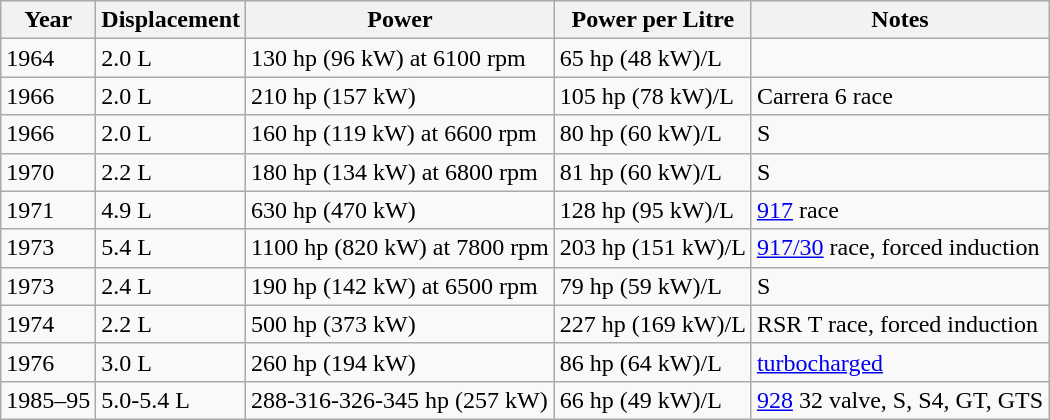<table class="wikitable">
<tr>
<th>Year</th>
<th>Displacement</th>
<th>Power</th>
<th>Power per Litre</th>
<th>Notes</th>
</tr>
<tr>
<td>1964</td>
<td>2.0 L</td>
<td>130 hp (96 kW) at 6100 rpm</td>
<td>65 hp (48 kW)/L</td>
<td></td>
</tr>
<tr>
<td>1966</td>
<td>2.0 L</td>
<td>210 hp (157 kW)</td>
<td>105 hp (78 kW)/L</td>
<td>Carrera 6 race</td>
</tr>
<tr>
<td>1966</td>
<td>2.0 L</td>
<td>160 hp (119 kW) at 6600 rpm</td>
<td>80 hp (60 kW)/L</td>
<td>S</td>
</tr>
<tr>
<td>1970</td>
<td>2.2 L</td>
<td>180 hp (134 kW) at 6800 rpm</td>
<td>81 hp (60 kW)/L</td>
<td>S</td>
</tr>
<tr>
<td>1971</td>
<td>4.9 L</td>
<td>630 hp (470 kW)</td>
<td>128 hp (95 kW)/L</td>
<td><a href='#'>917</a> race</td>
</tr>
<tr>
<td>1973</td>
<td>5.4 L</td>
<td>1100 hp (820 kW) at 7800 rpm</td>
<td>203 hp (151 kW)/L</td>
<td><a href='#'>917/30</a> race, forced induction</td>
</tr>
<tr>
<td>1973</td>
<td>2.4 L</td>
<td>190 hp (142 kW) at 6500 rpm</td>
<td>79 hp (59 kW)/L</td>
<td>S</td>
</tr>
<tr>
<td>1974</td>
<td>2.2 L</td>
<td>500 hp (373 kW)</td>
<td>227 hp (169 kW)/L</td>
<td>RSR T race, forced induction</td>
</tr>
<tr>
<td>1976</td>
<td>3.0 L</td>
<td>260 hp (194 kW)</td>
<td>86 hp (64 kW)/L</td>
<td><a href='#'>turbocharged</a></td>
</tr>
<tr>
<td>1985–95</td>
<td>5.0-5.4 L</td>
<td>288-316-326-345 hp (257 kW)</td>
<td>66 hp (49 kW)/L</td>
<td><a href='#'>928</a> 32 valve, S, S4, GT, GTS</td>
</tr>
</table>
